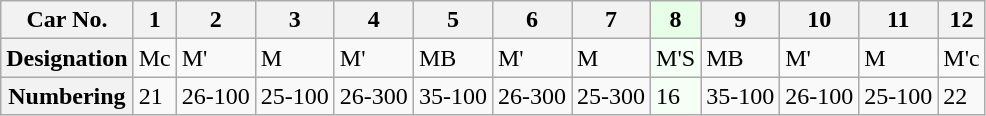<table class="wikitable">
<tr>
<th>Car No.</th>
<th>1</th>
<th>2</th>
<th>3</th>
<th>4</th>
<th>5</th>
<th>6</th>
<th>7</th>
<th style="background: #E6FFE6">8</th>
<th>9</th>
<th>10</th>
<th>11</th>
<th>12</th>
</tr>
<tr>
<th>Designation</th>
<td>Mc</td>
<td>M'</td>
<td>M</td>
<td>M'</td>
<td>MB</td>
<td>M'</td>
<td>M</td>
<td style="background: #F5FFF5">M'S</td>
<td>MB</td>
<td>M'</td>
<td>M</td>
<td>M'c</td>
</tr>
<tr>
<th>Numbering</th>
<td>21</td>
<td>26-100</td>
<td>25-100</td>
<td>26-300</td>
<td>35-100</td>
<td>26-300</td>
<td>25-300</td>
<td style="background: #F5FFF5">16</td>
<td>35-100</td>
<td>26-100</td>
<td>25-100</td>
<td>22</td>
</tr>
</table>
